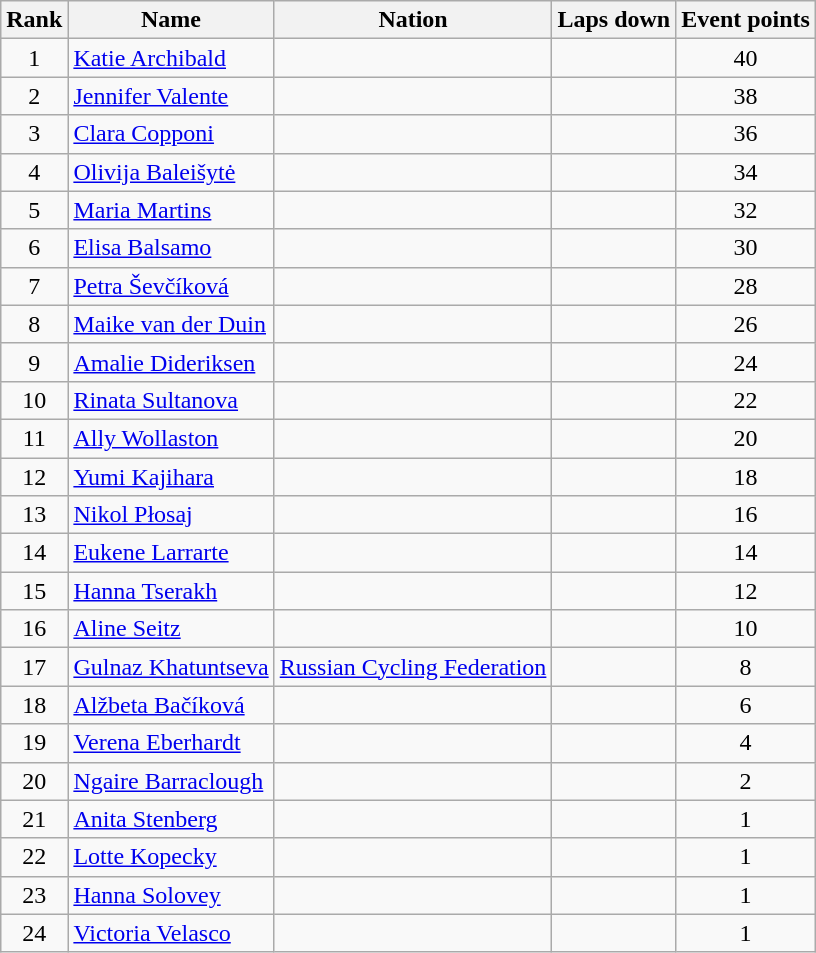<table class="wikitable sortable" style="text-align:center">
<tr>
<th>Rank</th>
<th>Name</th>
<th>Nation</th>
<th>Laps down</th>
<th>Event points</th>
</tr>
<tr>
<td>1</td>
<td align=left><a href='#'>Katie Archibald</a></td>
<td align=left></td>
<td></td>
<td>40</td>
</tr>
<tr>
<td>2</td>
<td align=left><a href='#'>Jennifer Valente</a></td>
<td align=left></td>
<td></td>
<td>38</td>
</tr>
<tr>
<td>3</td>
<td align=left><a href='#'>Clara Copponi</a></td>
<td align=left></td>
<td></td>
<td>36</td>
</tr>
<tr>
<td>4</td>
<td align=left><a href='#'>Olivija Baleišytė</a></td>
<td align=left></td>
<td></td>
<td>34</td>
</tr>
<tr>
<td>5</td>
<td align=left><a href='#'>Maria Martins</a></td>
<td align=left></td>
<td></td>
<td>32</td>
</tr>
<tr>
<td>6</td>
<td align=left><a href='#'>Elisa Balsamo</a></td>
<td align=left></td>
<td></td>
<td>30</td>
</tr>
<tr>
<td>7</td>
<td align=left><a href='#'>Petra Ševčíková</a></td>
<td align=left></td>
<td></td>
<td>28</td>
</tr>
<tr>
<td>8</td>
<td align=left><a href='#'>Maike van der Duin</a></td>
<td align=left></td>
<td></td>
<td>26</td>
</tr>
<tr>
<td>9</td>
<td align=left><a href='#'>Amalie Dideriksen</a></td>
<td align=left></td>
<td></td>
<td>24</td>
</tr>
<tr>
<td>10</td>
<td align=left><a href='#'>Rinata Sultanova</a></td>
<td align=left></td>
<td></td>
<td>22</td>
</tr>
<tr>
<td>11</td>
<td align=left><a href='#'>Ally Wollaston</a></td>
<td align=left></td>
<td></td>
<td>20</td>
</tr>
<tr>
<td>12</td>
<td align=left><a href='#'>Yumi Kajihara</a></td>
<td align=left></td>
<td></td>
<td>18</td>
</tr>
<tr>
<td>13</td>
<td align=left><a href='#'>Nikol Płosaj</a></td>
<td align=left></td>
<td></td>
<td>16</td>
</tr>
<tr>
<td>14</td>
<td align=left><a href='#'>Eukene Larrarte</a></td>
<td align=left></td>
<td></td>
<td>14</td>
</tr>
<tr>
<td>15</td>
<td align=left><a href='#'>Hanna Tserakh</a></td>
<td align=left></td>
<td></td>
<td>12</td>
</tr>
<tr>
<td>16</td>
<td align=left><a href='#'>Aline Seitz</a></td>
<td align=left></td>
<td></td>
<td>10</td>
</tr>
<tr>
<td>17</td>
<td align=left><a href='#'>Gulnaz Khatuntseva</a></td>
<td align=left><a href='#'>Russian Cycling Federation</a></td>
<td></td>
<td>8</td>
</tr>
<tr>
<td>18</td>
<td align=left><a href='#'>Alžbeta Bačíková</a></td>
<td align=left></td>
<td></td>
<td>6</td>
</tr>
<tr>
<td>19</td>
<td align=left><a href='#'>Verena Eberhardt</a></td>
<td align=left></td>
<td></td>
<td>4</td>
</tr>
<tr>
<td>20</td>
<td align=left><a href='#'>Ngaire Barraclough</a></td>
<td align=left></td>
<td></td>
<td>2</td>
</tr>
<tr>
<td>21</td>
<td align=left><a href='#'>Anita Stenberg</a></td>
<td align=left></td>
<td></td>
<td>1</td>
</tr>
<tr>
<td>22</td>
<td align=left><a href='#'>Lotte Kopecky</a></td>
<td align=left></td>
<td></td>
<td>1</td>
</tr>
<tr>
<td>23</td>
<td align=left><a href='#'>Hanna Solovey</a></td>
<td align=left></td>
<td></td>
<td>1</td>
</tr>
<tr>
<td>24</td>
<td align=left><a href='#'>Victoria Velasco</a></td>
<td align=left></td>
<td></td>
<td>1</td>
</tr>
</table>
